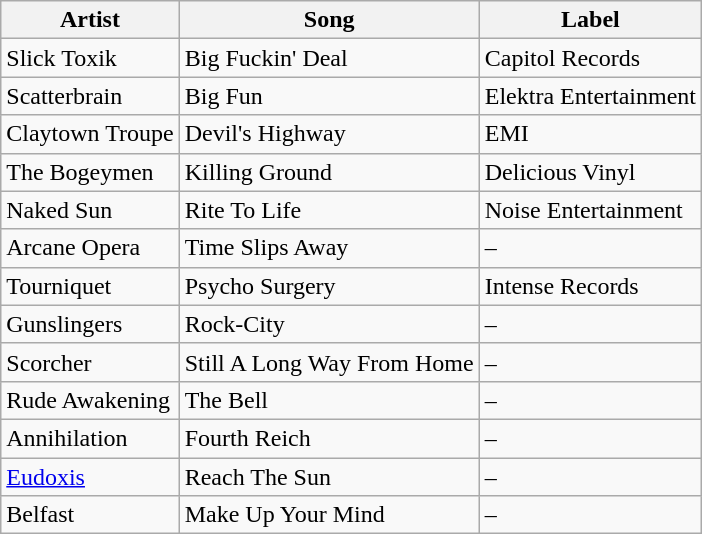<table class="wikitable">
<tr>
<th>Artist</th>
<th>Song</th>
<th>Label</th>
</tr>
<tr>
<td>Slick Toxik</td>
<td>Big Fuckin' Deal</td>
<td>Capitol Records</td>
</tr>
<tr>
<td>Scatterbrain</td>
<td>Big Fun</td>
<td>Elektra Entertainment</td>
</tr>
<tr>
<td>Claytown Troupe</td>
<td>Devil's Highway</td>
<td>EMI</td>
</tr>
<tr>
<td>The Bogeymen</td>
<td>Killing Ground</td>
<td>Delicious Vinyl</td>
</tr>
<tr>
<td>Naked Sun</td>
<td>Rite To Life</td>
<td>Noise Entertainment</td>
</tr>
<tr>
<td>Arcane Opera</td>
<td>Time Slips Away</td>
<td>–</td>
</tr>
<tr>
<td>Tourniquet</td>
<td>Psycho Surgery</td>
<td>Intense Records</td>
</tr>
<tr>
<td>Gunslingers</td>
<td>Rock-City</td>
<td>–</td>
</tr>
<tr>
<td>Scorcher</td>
<td>Still A Long Way From Home</td>
<td>–</td>
</tr>
<tr>
<td>Rude Awakening</td>
<td>The Bell</td>
<td>–</td>
</tr>
<tr>
<td>Annihilation</td>
<td>Fourth Reich</td>
<td>–</td>
</tr>
<tr>
<td><a href='#'>Eudoxis</a></td>
<td>Reach The Sun</td>
<td>–</td>
</tr>
<tr>
<td>Belfast</td>
<td>Make Up Your Mind</td>
<td>–</td>
</tr>
</table>
